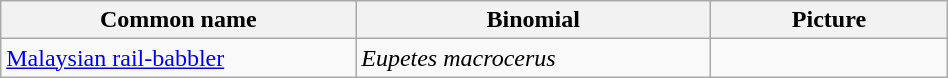<table width=50% class="wikitable">
<tr>
<th width=30%>Common name</th>
<th width=30%>Binomial</th>
<th width=20%>Picture</th>
</tr>
<tr>
<td><a href='#'>Malaysian rail-babbler</a></td>
<td><em>Eupetes macrocerus</em></td>
<td></td>
</tr>
</table>
